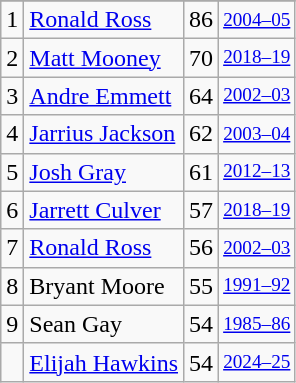<table class="wikitable">
<tr>
</tr>
<tr>
<td>1</td>
<td><a href='#'>Ronald Ross</a></td>
<td>86</td>
<td style="font-size:80%;"><a href='#'>2004–05</a></td>
</tr>
<tr>
<td>2</td>
<td><a href='#'>Matt Mooney</a></td>
<td>70</td>
<td style="font-size:80%;"><a href='#'>2018–19</a></td>
</tr>
<tr>
<td>3</td>
<td><a href='#'>Andre Emmett</a></td>
<td>64</td>
<td style="font-size:80%;"><a href='#'>2002–03</a></td>
</tr>
<tr>
<td>4</td>
<td><a href='#'>Jarrius Jackson</a></td>
<td>62</td>
<td style="font-size:80%;"><a href='#'>2003–04</a></td>
</tr>
<tr>
<td>5</td>
<td><a href='#'>Josh Gray</a></td>
<td>61</td>
<td style="font-size:80%;"><a href='#'>2012–13</a></td>
</tr>
<tr>
<td>6</td>
<td><a href='#'>Jarrett Culver</a></td>
<td>57</td>
<td style="font-size:80%;"><a href='#'>2018–19</a></td>
</tr>
<tr>
<td>7</td>
<td><a href='#'>Ronald Ross</a></td>
<td>56</td>
<td style="font-size:80%;"><a href='#'>2002–03</a></td>
</tr>
<tr>
<td>8</td>
<td>Bryant Moore</td>
<td>55</td>
<td style="font-size:80%;"><a href='#'>1991–92</a></td>
</tr>
<tr>
<td>9</td>
<td>Sean Gay</td>
<td>54</td>
<td style="font-size:80%;"><a href='#'>1985–86</a></td>
</tr>
<tr>
<td></td>
<td><a href='#'>Elijah Hawkins</a></td>
<td>54</td>
<td style="font-size:80%;"><a href='#'>2024–25</a></td>
</tr>
</table>
